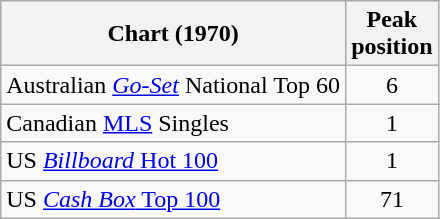<table class="wikitable sortable">
<tr>
<th>Chart (1970)</th>
<th>Peak<br>position</th>
</tr>
<tr>
<td>Australian <em><a href='#'>Go-Set</a></em> National Top 60</td>
<td align="center">6</td>
</tr>
<tr>
<td>Canadian <a href='#'>MLS</a> Singles</td>
<td align="center">1</td>
</tr>
<tr>
<td>US <a href='#'><em>Billboard</em> Hot 100</a></td>
<td align="center">1</td>
</tr>
<tr>
<td>US <a href='#'><em>Cash Box</em> Top 100</a></td>
<td align="center">71</td>
</tr>
</table>
